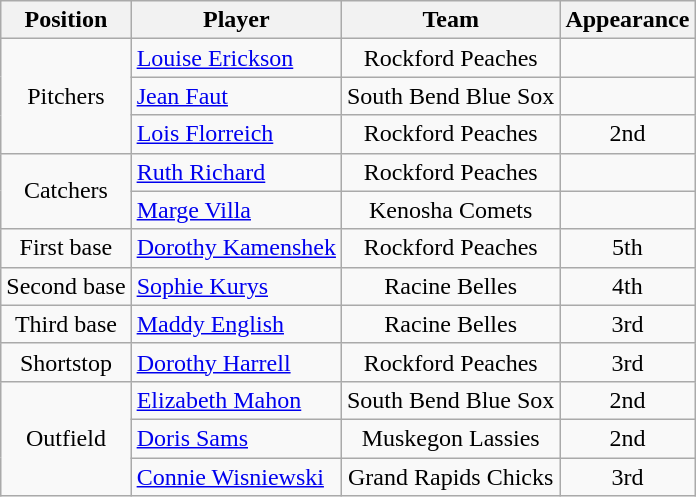<table class="wikitable">
<tr>
<th>Position</th>
<th>Player</th>
<th>Team</th>
<th>Appearance</th>
</tr>
<tr align=center>
<td rowspan=3>Pitchers</td>
<td align=left><a href='#'>Louise Erickson</a></td>
<td>Rockford Peaches</td>
<td></td>
</tr>
<tr align=center>
<td align=left><a href='#'>Jean Faut</a></td>
<td>South Bend Blue Sox</td>
<td></td>
</tr>
<tr align=center>
<td align=left><a href='#'>Lois Florreich</a></td>
<td>Rockford Peaches</td>
<td>2nd</td>
</tr>
<tr align=center>
<td rowspan=2>Catchers</td>
<td align=left><a href='#'>Ruth Richard</a></td>
<td>Rockford Peaches</td>
<td></td>
</tr>
<tr align=center>
<td align=left><a href='#'>Marge Villa</a></td>
<td>Kenosha Comets</td>
<td></td>
</tr>
<tr align=center>
<td>First base</td>
<td align=left><a href='#'>Dorothy Kamenshek</a></td>
<td>Rockford Peaches</td>
<td>5th</td>
</tr>
<tr align=center>
<td>Second base</td>
<td align=left><a href='#'>Sophie Kurys</a></td>
<td>Racine Belles</td>
<td>4th</td>
</tr>
<tr align=center>
<td>Third base</td>
<td align=left><a href='#'>Maddy English</a></td>
<td>Racine Belles</td>
<td>3rd</td>
</tr>
<tr align=center>
<td>Shortstop</td>
<td align=left><a href='#'>Dorothy Harrell</a></td>
<td>Rockford Peaches</td>
<td>3rd</td>
</tr>
<tr align=center>
<td rowspan=3>Outfield</td>
<td align=left><a href='#'>Elizabeth Mahon</a></td>
<td>South Bend Blue Sox</td>
<td>2nd</td>
</tr>
<tr align=center>
<td align=left><a href='#'>Doris Sams</a></td>
<td>Muskegon Lassies</td>
<td>2nd</td>
</tr>
<tr align=center>
<td align=left><a href='#'>Connie Wisniewski</a></td>
<td>Grand Rapids Chicks</td>
<td>3rd</td>
</tr>
</table>
